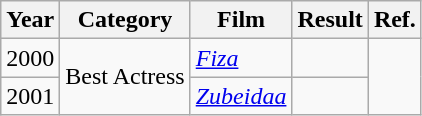<table class="wikitable">
<tr>
<th>Year</th>
<th>Category</th>
<th>Film</th>
<th>Result</th>
<th>Ref.</th>
</tr>
<tr>
<td>2000</td>
<td rowspan="2">Best Actress</td>
<td><em><a href='#'>Fiza</a></em></td>
<td></td>
<td rowspan="2"></td>
</tr>
<tr>
<td>2001</td>
<td><em><a href='#'>Zubeidaa</a></em></td>
<td></td>
</tr>
</table>
